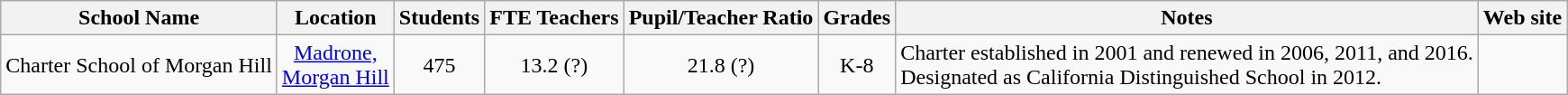<table class="wikitable">
<tr>
<th>School Name</th>
<th>Location</th>
<th>Students</th>
<th>FTE Teachers</th>
<th>Pupil/Teacher Ratio</th>
<th>Grades</th>
<th>Notes</th>
<th>Web site</th>
</tr>
<tr>
<td>Charter School of Morgan Hill</td>
<td align="center"><a href='#'>Madrone,<br>Morgan Hill</a></td>
<td align="center">475</td>
<td align="center">13.2 (?)</td>
<td align="center">21.8 (?)</td>
<td align="center">K-8</td>
<td align="left">Charter established in 2001 and renewed in 2006, 2011, and 2016.<br>Designated as California Distinguished School in 2012.</td>
<td align="center"></td>
</tr>
</table>
